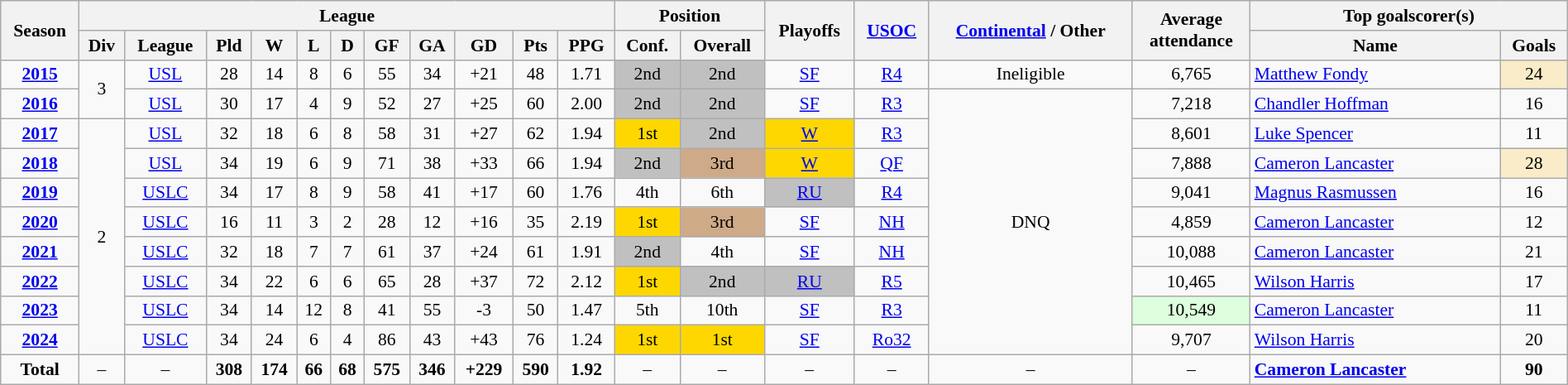<table class="wikitable" width=100% style="font-size:90%; text-align:center;">
<tr style="background:#f0f6ff;">
<th rowspan=2>Season</th>
<th colspan=11>League</th>
<th colspan=2>Position</th>
<th rowspan=2>Playoffs</th>
<th rowspan=2><a href='#'>USOC</a></th>
<th rowspan=2 colspan=2><a href='#'>Continental</a> / Other</th>
<th rowspan=2>Average <br> attendance</th>
<th colspan=2>Top goalscorer(s)</th>
</tr>
<tr>
<th>Div</th>
<th>League</th>
<th>Pld</th>
<th>W</th>
<th>L</th>
<th>D</th>
<th>GF</th>
<th>GA</th>
<th>GD</th>
<th>Pts</th>
<th>PPG</th>
<th>Conf.</th>
<th>Overall</th>
<th style="min-width: 150px; white-space: nowrap;">Name</th>
<th>Goals</th>
</tr>
<tr>
<td><strong><a href='#'>2015</a></strong></td>
<td rowspan=2>3</td>
<td><a href='#'>USL</a></td>
<td>28</td>
<td>14</td>
<td>8</td>
<td>6</td>
<td>55</td>
<td>34</td>
<td>+21</td>
<td>48</td>
<td>1.71</td>
<td bgcolor=silver>2nd</td>
<td bgcolor=silver>2nd</td>
<td><a href='#'>SF</a></td>
<td><a href='#'>R4</a></td>
<td colspan=2>Ineligible</td>
<td>6,765</td>
<td align="left"> <a href='#'>Matthew Fondy</a></td>
<td style=background:#FAECC8;">24</td>
</tr>
<tr>
<td><strong><a href='#'>2016</a></strong></td>
<td><a href='#'>USL</a></td>
<td>30</td>
<td>17</td>
<td>4</td>
<td>9</td>
<td>52</td>
<td>27</td>
<td>+25</td>
<td>60</td>
<td>2.00</td>
<td bgcolor=silver>2nd</td>
<td bgcolor=silver>2nd</td>
<td><a href='#'>SF</a></td>
<td><a href='#'>R3</a></td>
<td colspan=2 rowspan=9>DNQ</td>
<td>7,218</td>
<td align="left"> <a href='#'>Chandler Hoffman</a></td>
<td>16</td>
</tr>
<tr>
<td><strong><a href='#'>2017</a></strong></td>
<td rowspan=8>2</td>
<td><a href='#'>USL</a></td>
<td>32</td>
<td>18</td>
<td>6</td>
<td>8</td>
<td>58</td>
<td>31</td>
<td>+27</td>
<td>62</td>
<td>1.94</td>
<td bgcolor=gold>1st</td>
<td bgcolor=silver>2nd</td>
<td bgcolor=gold><a href='#'>W</a></td>
<td><a href='#'>R3</a></td>
<td>8,601</td>
<td align="left"> <a href='#'>Luke Spencer</a></td>
<td>11</td>
</tr>
<tr>
<td><strong><a href='#'>2018</a></strong></td>
<td><a href='#'>USL</a></td>
<td>34</td>
<td>19</td>
<td>6</td>
<td>9</td>
<td>71</td>
<td>38</td>
<td>+33</td>
<td>66</td>
<td>1.94</td>
<td bgcolor=silver>2nd</td>
<td bgcolor=CFAA88>3rd</td>
<td bgcolor=gold><a href='#'>W</a></td>
<td><a href='#'>QF</a></td>
<td>7,888</td>
<td align="left"> <a href='#'>Cameron Lancaster</a></td>
<td style=background:#FAECC8;">28</td>
</tr>
<tr>
<td><strong><a href='#'>2019</a></strong></td>
<td><a href='#'>USLC</a></td>
<td>34</td>
<td>17</td>
<td>8</td>
<td>9</td>
<td>58</td>
<td>41</td>
<td>+17</td>
<td>60</td>
<td>1.76</td>
<td>4th</td>
<td>6th</td>
<td bgcolor=silver><a href='#'>RU</a></td>
<td><a href='#'>R4</a></td>
<td>9,041</td>
<td align="left"> <a href='#'>Magnus Rasmussen</a></td>
<td>16</td>
</tr>
<tr>
<td><strong><a href='#'>2020</a></strong></td>
<td><a href='#'>USLC</a></td>
<td>16</td>
<td>11</td>
<td>3</td>
<td>2</td>
<td>28</td>
<td>12</td>
<td>+16</td>
<td>35</td>
<td>2.19</td>
<td bgcolor=gold>1st</td>
<td bgcolor=CFAA88>3rd</td>
<td><a href='#'>SF</a></td>
<td><a href='#'>NH</a></td>
<td>4,859</td>
<td align="left"> <a href='#'>Cameron Lancaster</a></td>
<td>12</td>
</tr>
<tr>
<td><strong><a href='#'>2021</a></strong></td>
<td><a href='#'>USLC</a></td>
<td>32</td>
<td>18</td>
<td>7</td>
<td>7</td>
<td>61</td>
<td>37</td>
<td>+24</td>
<td>61</td>
<td>1.91</td>
<td bgcolor=silver>2nd</td>
<td>4th</td>
<td><a href='#'>SF</a></td>
<td><a href='#'>NH</a></td>
<td>10,088</td>
<td align="left"> <a href='#'>Cameron Lancaster</a></td>
<td>21</td>
</tr>
<tr>
<td><strong><a href='#'>2022</a></strong></td>
<td><a href='#'>USLC</a></td>
<td>34</td>
<td>22</td>
<td>6</td>
<td>6</td>
<td>65</td>
<td>28</td>
<td>+37</td>
<td>72</td>
<td>2.12</td>
<td bgcolor=gold>1st</td>
<td bgcolor=silver>2nd</td>
<td bgcolor=silver><a href='#'>RU</a></td>
<td><a href='#'>R5</a></td>
<td>10,465</td>
<td align="left"> <a href='#'>Wilson Harris</a></td>
<td>17</td>
</tr>
<tr>
<td><strong><a href='#'>2023</a></strong></td>
<td><a href='#'>USLC</a></td>
<td>34</td>
<td>14</td>
<td>12</td>
<td>8</td>
<td>41</td>
<td>55</td>
<td>-3</td>
<td>50</td>
<td>1.47</td>
<td>5th</td>
<td>10th</td>
<td><a href='#'>SF</a></td>
<td><a href='#'>R3</a></td>
<td style="background:#dfd;">10,549</td>
<td align="left"> <a href='#'>Cameron Lancaster</a></td>
<td>11</td>
</tr>
<tr>
<td><strong><a href='#'>2024</a></strong></td>
<td><a href='#'>USLC</a></td>
<td>34</td>
<td>24</td>
<td>6</td>
<td>4</td>
<td>86</td>
<td>43</td>
<td>+43</td>
<td>76</td>
<td>1.24</td>
<td bgcolor=gold>1st</td>
<td bgcolor=gold>1st</td>
<td><a href='#'>SF</a></td>
<td><a href='#'>Ro32</a></td>
<td>9,707</td>
<td align="left"> <a href='#'>Wilson Harris</a></td>
<td>20</td>
</tr>
<tr>
<td><strong>Total</strong></td>
<td>–</td>
<td>–</td>
<td><strong>308</strong> </td>
<td><strong>174</strong>  </td>
<td><strong>66</strong>  </td>
<td><strong>68</strong>  </td>
<td><strong>575</strong> </td>
<td><strong>346</strong> </td>
<td><strong>+229</strong> </td>
<td><strong>590</strong> </td>
<td><strong>1.92</strong> </td>
<td>–</td>
<td>–</td>
<td>–</td>
<td>–</td>
<td colspan=2>–</td>
<td>–</td>
<td align="left"> <strong><a href='#'>Cameron Lancaster</a></strong> </td>
<td><strong>90</strong> </td>
</tr>
</table>
